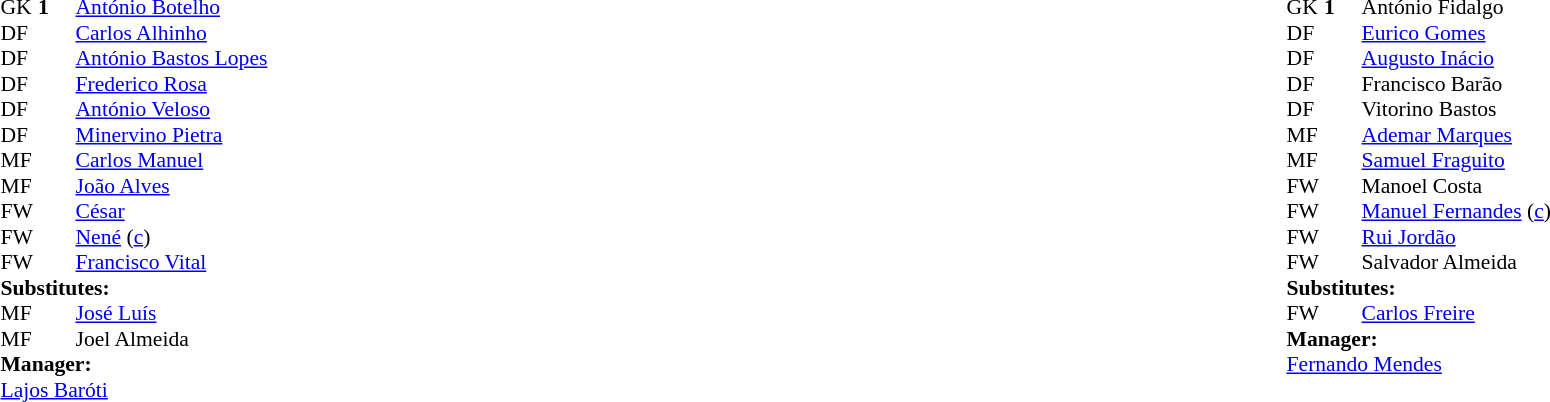<table width="100%">
<tr>
<td valign="top" width="50%"><br><table style="font-size: 90%" cellspacing="0" cellpadding="0">
<tr>
<td colspan="4"></td>
</tr>
<tr>
<th width=25></th>
<th width=25></th>
</tr>
<tr>
<td>GK</td>
<td><strong>1</strong></td>
<td> <a href='#'>António Botelho</a></td>
</tr>
<tr>
<td>DF</td>
<td></td>
<td> <a href='#'>Carlos Alhinho</a></td>
</tr>
<tr>
<td>DF</td>
<td></td>
<td> <a href='#'>António Bastos Lopes</a></td>
<td></td>
<td></td>
</tr>
<tr>
<td>DF</td>
<td></td>
<td> <a href='#'>Frederico Rosa</a></td>
</tr>
<tr>
<td>DF</td>
<td></td>
<td> <a href='#'>António Veloso</a></td>
</tr>
<tr>
<td>DF</td>
<td></td>
<td> <a href='#'>Minervino Pietra</a></td>
</tr>
<tr>
<td>MF</td>
<td></td>
<td> <a href='#'>Carlos Manuel</a></td>
</tr>
<tr>
<td>MF</td>
<td></td>
<td> <a href='#'>João Alves</a></td>
<td></td>
<td></td>
</tr>
<tr>
<td>FW</td>
<td></td>
<td> <a href='#'>César</a></td>
<td></td>
<td></td>
</tr>
<tr>
<td>FW</td>
<td></td>
<td> <a href='#'>Nené</a> (<a href='#'>c</a>)</td>
</tr>
<tr>
<td>FW</td>
<td></td>
<td> <a href='#'>Francisco Vital</a></td>
</tr>
<tr>
<td colspan=3><strong>Substitutes:</strong></td>
</tr>
<tr>
<td>MF</td>
<td></td>
<td> <a href='#'>José Luís</a></td>
<td></td>
<td></td>
</tr>
<tr>
<td>MF</td>
<td></td>
<td> Joel Almeida</td>
<td></td>
<td></td>
</tr>
<tr>
<td colspan=3><strong>Manager:</strong></td>
</tr>
<tr>
<td colspan=4> <a href='#'>Lajos Baróti</a></td>
</tr>
</table>
</td>
<td valign="top"></td>
<td valign="top" width="50%"><br><table style="font-size: 90%" cellspacing="0" cellpadding="0" align=center>
<tr>
<td colspan="4"></td>
</tr>
<tr>
<th width=25></th>
<th width=25></th>
</tr>
<tr>
<td>GK</td>
<td><strong>1</strong></td>
<td> António Fidalgo</td>
</tr>
<tr>
<td>DF</td>
<td></td>
<td> <a href='#'>Eurico Gomes</a></td>
</tr>
<tr>
<td>DF</td>
<td></td>
<td> <a href='#'>Augusto Inácio</a></td>
<td></td>
<td></td>
</tr>
<tr>
<td>DF</td>
<td></td>
<td> Francisco Barão</td>
<td></td>
<td></td>
</tr>
<tr>
<td>DF</td>
<td></td>
<td> Vitorino Bastos</td>
<td></td>
<td></td>
</tr>
<tr>
<td>MF</td>
<td></td>
<td> <a href='#'>Ademar Marques</a></td>
</tr>
<tr>
<td>MF</td>
<td></td>
<td> <a href='#'>Samuel Fraguito</a></td>
</tr>
<tr>
<td>FW</td>
<td></td>
<td> Manoel Costa</td>
<td></td>
<td></td>
</tr>
<tr>
<td>FW</td>
<td></td>
<td> <a href='#'>Manuel Fernandes</a> (<a href='#'>c</a>)</td>
</tr>
<tr>
<td>FW</td>
<td></td>
<td> <a href='#'>Rui Jordão</a></td>
</tr>
<tr>
<td>FW</td>
<td></td>
<td> Salvador Almeida</td>
</tr>
<tr>
<td colspan=3><strong>Substitutes:</strong></td>
</tr>
<tr>
<td>FW</td>
<td></td>
<td> <a href='#'>Carlos Freire</a></td>
<td></td>
<td></td>
</tr>
<tr>
<td colspan=3><strong>Manager:</strong></td>
</tr>
<tr>
<td colspan=4> <a href='#'>Fernando Mendes</a></td>
</tr>
</table>
</td>
</tr>
</table>
